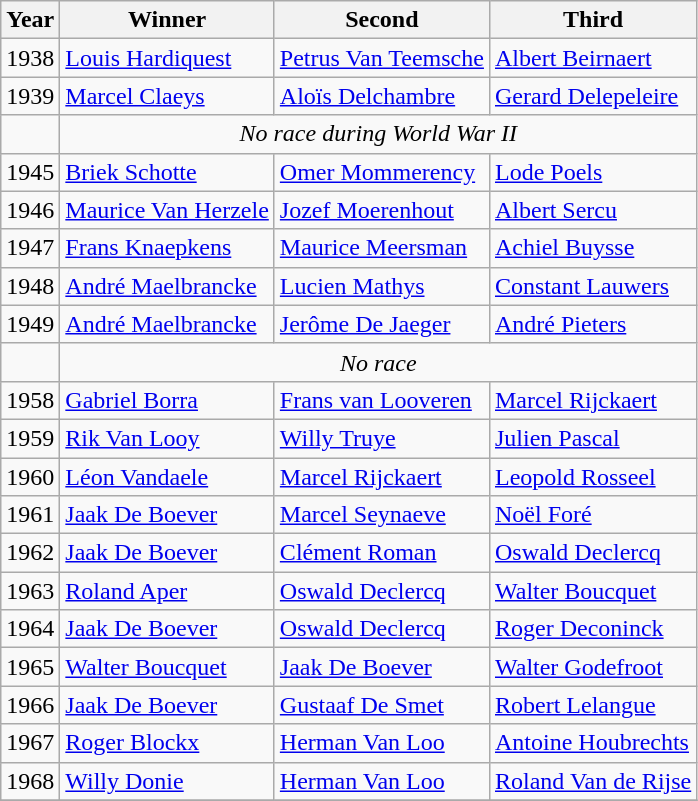<table class="wikitable">
<tr>
<th>Year</th>
<th>Winner</th>
<th>Second</th>
<th>Third</th>
</tr>
<tr>
<td>1938</td>
<td> <a href='#'>Louis Hardiquest</a></td>
<td> <a href='#'>Petrus Van Teemsche</a></td>
<td> <a href='#'>Albert Beirnaert</a></td>
</tr>
<tr>
<td>1939</td>
<td> <a href='#'>Marcel Claeys</a></td>
<td> <a href='#'>Aloïs Delchambre</a></td>
<td> <a href='#'>Gerard Delepeleire</a></td>
</tr>
<tr>
<td></td>
<td colspan="3" align="center"><em>No race during World War II</em></td>
</tr>
<tr>
<td>1945</td>
<td> <a href='#'>Briek Schotte</a></td>
<td> <a href='#'>Omer Mommerency</a></td>
<td> <a href='#'>Lode Poels</a></td>
</tr>
<tr>
<td>1946</td>
<td> <a href='#'>Maurice Van Herzele</a></td>
<td> <a href='#'>Jozef Moerenhout</a></td>
<td> <a href='#'>Albert Sercu</a></td>
</tr>
<tr>
<td>1947</td>
<td> <a href='#'>Frans Knaepkens</a></td>
<td> <a href='#'>Maurice Meersman</a></td>
<td> <a href='#'>Achiel Buysse</a></td>
</tr>
<tr>
<td>1948</td>
<td> <a href='#'>André Maelbrancke</a></td>
<td> <a href='#'>Lucien Mathys</a></td>
<td> <a href='#'>Constant Lauwers</a></td>
</tr>
<tr>
<td>1949</td>
<td> <a href='#'>André Maelbrancke</a></td>
<td> <a href='#'>Jerôme De Jaeger</a></td>
<td> <a href='#'>André Pieters</a></td>
</tr>
<tr>
<td></td>
<td colspan="3" align="center"><em>No race</em></td>
</tr>
<tr>
<td>1958</td>
<td> <a href='#'>Gabriel Borra</a></td>
<td> <a href='#'>Frans van Looveren</a></td>
<td> <a href='#'>Marcel Rijckaert</a></td>
</tr>
<tr>
<td>1959</td>
<td> <a href='#'>Rik Van Looy</a></td>
<td> <a href='#'>Willy Truye</a></td>
<td> <a href='#'>Julien Pascal</a></td>
</tr>
<tr>
<td>1960</td>
<td> <a href='#'>Léon Vandaele</a></td>
<td> <a href='#'>Marcel Rijckaert</a></td>
<td> <a href='#'>Leopold Rosseel</a></td>
</tr>
<tr>
<td>1961</td>
<td> <a href='#'>Jaak De Boever</a></td>
<td> <a href='#'>Marcel Seynaeve</a></td>
<td> <a href='#'>Noël Foré</a></td>
</tr>
<tr>
<td>1962</td>
<td> <a href='#'>Jaak De Boever</a></td>
<td> <a href='#'>Clément Roman</a></td>
<td> <a href='#'>Oswald Declercq</a></td>
</tr>
<tr>
<td>1963</td>
<td> <a href='#'>Roland Aper</a></td>
<td> <a href='#'>Oswald Declercq</a></td>
<td> <a href='#'>Walter Boucquet</a></td>
</tr>
<tr>
<td>1964</td>
<td> <a href='#'>Jaak De Boever</a></td>
<td> <a href='#'>Oswald Declercq</a></td>
<td> <a href='#'>Roger Deconinck</a></td>
</tr>
<tr>
<td>1965</td>
<td> <a href='#'>Walter Boucquet</a></td>
<td> <a href='#'>Jaak De Boever</a></td>
<td> <a href='#'>Walter Godefroot</a></td>
</tr>
<tr>
<td>1966</td>
<td> <a href='#'>Jaak De Boever</a></td>
<td> <a href='#'>Gustaaf De Smet</a></td>
<td> <a href='#'>Robert Lelangue</a></td>
</tr>
<tr>
<td>1967</td>
<td> <a href='#'>Roger Blockx</a></td>
<td> <a href='#'>Herman Van Loo</a></td>
<td> <a href='#'>Antoine Houbrechts</a></td>
</tr>
<tr>
<td>1968</td>
<td> <a href='#'>Willy Donie</a></td>
<td> <a href='#'>Herman Van Loo</a></td>
<td> <a href='#'>Roland Van de Rijse</a></td>
</tr>
<tr>
</tr>
</table>
